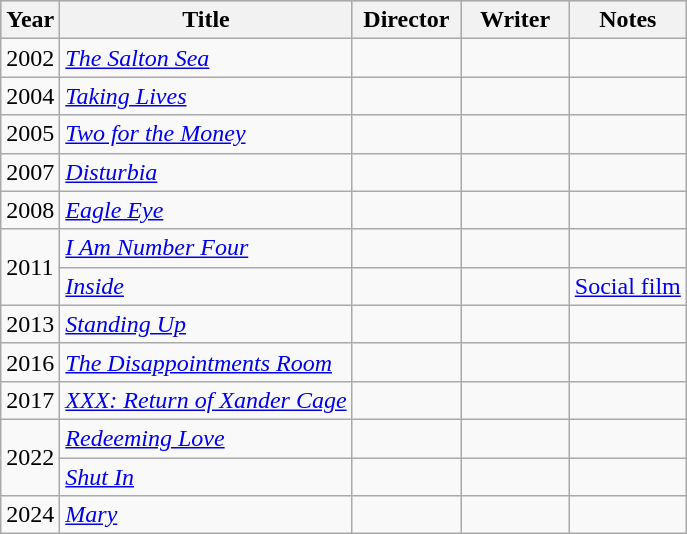<table class="wikitable">
<tr style="background:#b0c4de; text-align:center;">
<th>Year</th>
<th>Title</th>
<th width=65>Director</th>
<th width=65>Writer</th>
<th>Notes</th>
</tr>
<tr>
<td>2002</td>
<td><em><a href='#'>The Salton Sea</a></em></td>
<td></td>
<td></td>
<td></td>
</tr>
<tr>
<td>2004</td>
<td><em><a href='#'>Taking Lives</a></em></td>
<td></td>
<td></td>
<td></td>
</tr>
<tr>
<td>2005</td>
<td><em><a href='#'>Two for the Money</a></em></td>
<td></td>
<td></td>
<td></td>
</tr>
<tr>
<td>2007</td>
<td><em><a href='#'>Disturbia</a></em></td>
<td></td>
<td></td>
<td></td>
</tr>
<tr>
<td>2008</td>
<td><em><a href='#'>Eagle Eye</a></em></td>
<td></td>
<td></td>
<td></td>
</tr>
<tr>
<td rowspan=2>2011</td>
<td><em><a href='#'>I Am Number Four</a></em></td>
<td></td>
<td></td>
<td></td>
</tr>
<tr>
<td><em><a href='#'>Inside</a></em></td>
<td></td>
<td></td>
<td><a href='#'>Social film</a></td>
</tr>
<tr>
<td>2013</td>
<td><em><a href='#'>Standing Up</a></em></td>
<td></td>
<td></td>
<td></td>
</tr>
<tr>
<td>2016</td>
<td><em><a href='#'>The Disappointments Room</a></em></td>
<td></td>
<td></td>
<td></td>
</tr>
<tr>
<td>2017</td>
<td><em><a href='#'>XXX: Return of Xander Cage</a></em></td>
<td></td>
<td></td>
<td></td>
</tr>
<tr>
<td rowspan=2>2022</td>
<td><em><a href='#'>Redeeming Love</a></em></td>
<td></td>
<td></td>
<td></td>
</tr>
<tr>
<td><a href='#'><em>Shut In</em></a></td>
<td></td>
<td></td>
<td></td>
</tr>
<tr>
<td>2024</td>
<td><em><a href='#'>Mary</a></em></td>
<td></td>
<td></td>
<td></td>
</tr>
</table>
